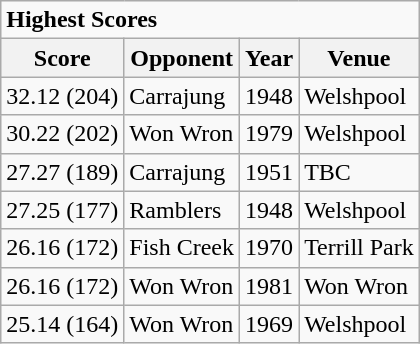<table class="wikitable">
<tr>
<td style="text-align: left;" colspan="6"><strong>Highest Scores</strong></td>
</tr>
<tr>
<th>Score</th>
<th>Opponent</th>
<th>Year</th>
<th>Venue</th>
</tr>
<tr>
<td>32.12 (204)</td>
<td>Carrajung</td>
<td>1948</td>
<td>Welshpool</td>
</tr>
<tr>
<td>30.22 (202)</td>
<td>Won Wron</td>
<td>1979</td>
<td>Welshpool</td>
</tr>
<tr>
<td>27.27 (189)</td>
<td>Carrajung</td>
<td>1951</td>
<td>TBC</td>
</tr>
<tr>
<td>27.25 (177)</td>
<td>Ramblers</td>
<td>1948</td>
<td>Welshpool</td>
</tr>
<tr>
<td>26.16 (172)</td>
<td>Fish Creek</td>
<td>1970</td>
<td>Terrill Park</td>
</tr>
<tr>
<td>26.16 (172)</td>
<td>Won Wron</td>
<td>1981</td>
<td>Won Wron</td>
</tr>
<tr>
<td>25.14 (164)</td>
<td>Won Wron</td>
<td>1969</td>
<td>Welshpool</td>
</tr>
</table>
